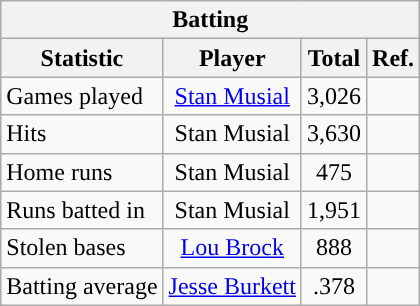<table class="wikitable" style="text-align:center">
<tr>
<th colspan=5>Batting</th>
</tr>
<tr>
<th align="left">Statistic</th>
<th>Player</th>
<th>Total</th>
<th>Ref.</th>
</tr>
<tr>
<td align="left">Games played</td>
<td><a href='#'>Stan Musial</a></td>
<td>3,026</td>
<td></td>
</tr>
<tr>
<td align="left">Hits</td>
<td>Stan Musial</td>
<td>3,630</td>
<td></td>
</tr>
<tr>
<td align="left">Home runs</td>
<td>Stan Musial</td>
<td>475</td>
<td></td>
</tr>
<tr>
<td align="left">Runs batted in</td>
<td>Stan Musial</td>
<td>1,951</td>
<td></td>
</tr>
<tr>
<td align="left">Stolen bases</td>
<td><a href='#'>Lou Brock</a></td>
<td>888</td>
<td></td>
</tr>
<tr>
<td align="left">Batting average<br></td>
<td><a href='#'>Jesse Burkett</a></td>
<td>.378</td>
<td></td>
</tr>
</table>
